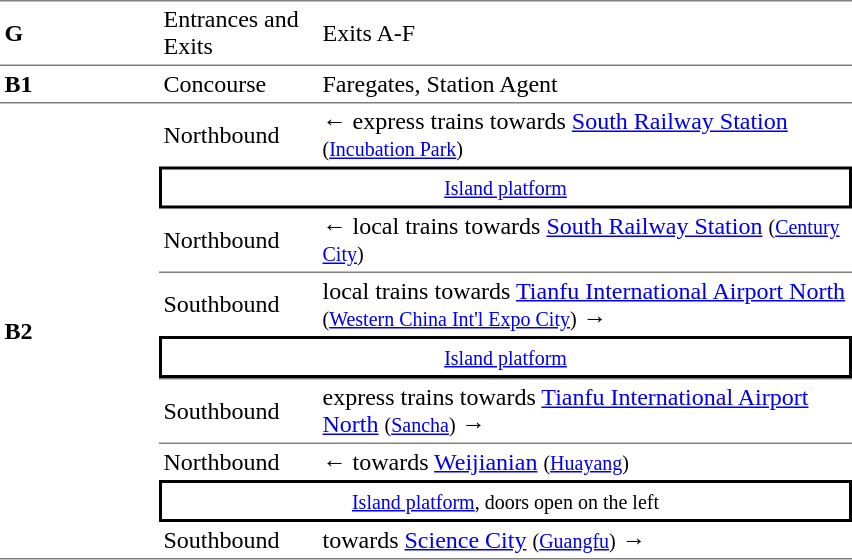<table cellspacing=0 cellpadding=3>
<tr>
<td style="border-top:solid 1px gray;border-bottom:solid 1px gray;" width=100><strong>G</strong></td>
<td style="border-top:solid 1px gray;border-bottom:solid 1px gray;" width=100>Entrances and Exits</td>
<td style="border-top:solid 1px gray;border-bottom:solid 1px gray;" width=350>Exits A-F</td>
</tr>
<tr>
<td style="border-bottom:solid 1px gray;"><strong>B1</strong></td>
<td style="border-bottom:solid 1px gray;">Concourse</td>
<td style="border-bottom:solid 1px gray;">Faregates, Station Agent</td>
</tr>
<tr>
<td style="border-bottom:solid 1px gray;" rowspan=10><strong>B2</strong></td>
<td>Northbound</td>
<td>←  express trains towards <a href='#'>South Railway Station</a> <small>(<a href='#'>Incubation Park</a>)</small></td>
</tr>
<tr>
<td style="border-right:solid 2px black;border-left:solid 2px black;border-top:solid 2px black;border-bottom:solid 2px black;text-align:center;" colspan=2><small><a href='#'>Island platform</a></small></td>
</tr>
<tr>
<td>Northbound</td>
<td>←  local trains towards <a href='#'>South Railway Station</a> <small>(<a href='#'>Century City</a>)</small></td>
</tr>
<tr>
<td style="border-top:solid 1px gray;">Southbound</td>
<td style="border-top:solid 1px gray;">  local trains towards <a href='#'>Tianfu International Airport North</a> <small>(<a href='#'>Western China Int'l Expo City</a>)</small> →</td>
</tr>
<tr>
<td style="border-right:solid 2px black;border-left:solid 2px black;border-top:solid 2px black;border-bottom:solid 2px black;text-align:center;" colspan=2><small><a href='#'>Island platform</a></small></td>
</tr>
<tr>
<td style="border-top:solid 1px gray;border-bottom:solid 1px gray;">Southbound</td>
<td style="border-top:solid 1px gray;border-bottom:solid 1px gray;">  express trains towards <a href='#'>Tianfu International Airport North</a> <small>(<a href='#'>Sancha</a>)</small> →</td>
</tr>
<tr>
<td>Northbound</td>
<td>←  towards <a href='#'>Weijianian</a> <small>(<a href='#'>Huayang</a>)</small></td>
</tr>
<tr>
<td style="border-right:solid 2px black;border-left:solid 2px black;border-top:solid 2px black;border-bottom:solid 2px black;text-align:center;" colspan=2><small><a href='#'>Island platform</a>, doors open on the left</small></td>
</tr>
<tr>
<td style="border-bottom:solid 1px gray;">Southbound</td>
<td style="border-bottom:solid 1px gray;">  towards <a href='#'>Science City</a> <small>(<a href='#'>Guangfu</a>)</small> →</td>
</tr>
</table>
